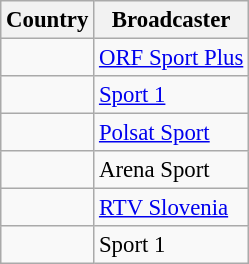<table class="wikitable" style="font-size:95%;">
<tr>
<th>Country</th>
<th>Broadcaster</th>
</tr>
<tr>
<td align=left></td>
<td><a href='#'>ORF Sport Plus</a></td>
</tr>
<tr>
<td align=left></td>
<td><a href='#'>Sport 1</a></td>
</tr>
<tr>
<td align=left></td>
<td><a href='#'>Polsat Sport</a></td>
</tr>
<tr>
<td align=left></td>
<td>Arena Sport</td>
</tr>
<tr>
<td align=left></td>
<td><a href='#'>RTV Slovenia</a></td>
</tr>
<tr>
<td align=left></td>
<td>Sport 1</td>
</tr>
</table>
